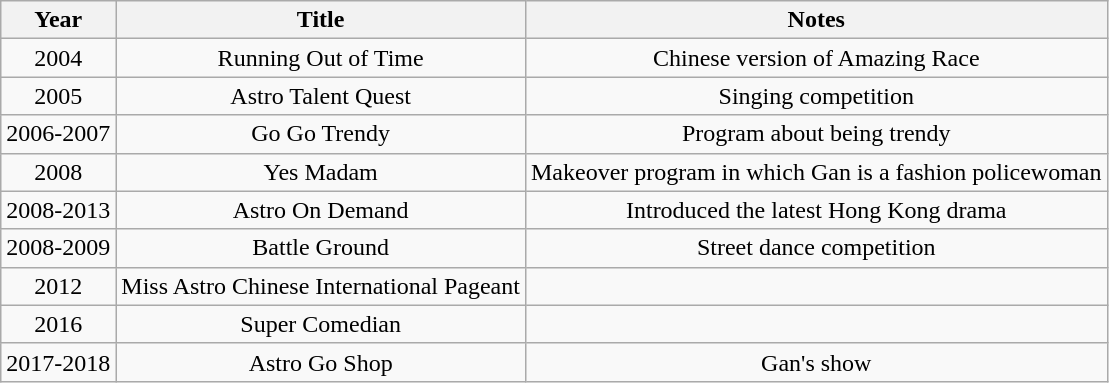<table class="wikitable sortable">
<tr>
<th>Year</th>
<th>Title</th>
<th class="unsortable">Notes</th>
</tr>
<tr align=center>
<td>2004</td>
<td>Running Out of Time</td>
<td>Chinese version of Amazing Race</td>
</tr>
<tr align=center>
<td>2005</td>
<td>Astro Talent Quest</td>
<td>Singing competition</td>
</tr>
<tr align=center>
<td>2006-2007</td>
<td>Go Go Trendy</td>
<td>Program about being trendy</td>
</tr>
<tr align=center>
<td>2008</td>
<td>Yes Madam</td>
<td>Makeover program in which Gan is a fashion policewoman</td>
</tr>
<tr align=center>
<td>2008-2013</td>
<td>Astro On Demand</td>
<td>Introduced the latest Hong Kong drama</td>
</tr>
<tr align=center>
<td>2008-2009</td>
<td>Battle Ground</td>
<td>Street dance competition</td>
</tr>
<tr align=center>
<td>2012</td>
<td>Miss Astro Chinese International Pageant</td>
<td></td>
</tr>
<tr align=center>
<td>2016</td>
<td>Super Comedian</td>
<td></td>
</tr>
<tr align=center>
<td>2017-2018</td>
<td>Astro Go Shop</td>
<td>Gan's show</td>
</tr>
</table>
